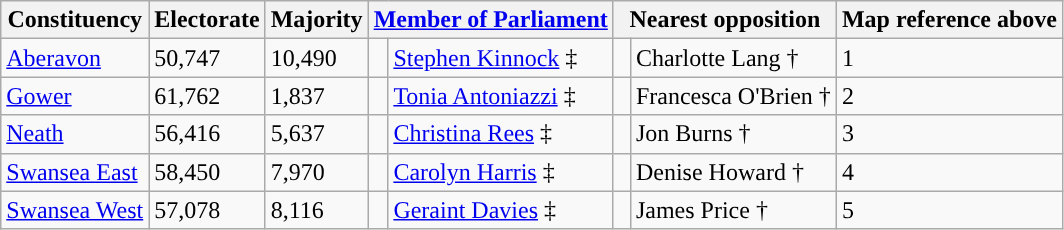<table class="wikitable sortable">
<tr>
<th rowspan=1>Constituency</th>
<th rowspan=1>Electorate</th>
<th rowspan=1>Majority</th>
<th colspan=2 class=unsortable><a href='#'>Member of Parliament</a></th>
<th colspan=2 class=unsortable>Nearest opposition<br></th>
<th rowspan=1 class=unsortable>Map reference above</th>
</tr>
<tr>
<td><a href='#'>Aberavon</a></td>
<td>50,747</td>
<td>10,490</td>
<td style="color:inherit;background:"> </td>
<td><a href='#'>Stephen Kinnock</a> ‡</td>
<td style="color:inherit;background:"> </td>
<td>Charlotte Lang †</td>
<td>1</td>
</tr>
<tr>
<td><a href='#'>Gower</a></td>
<td>61,762</td>
<td>1,837</td>
<td style="color:inherit;background:"> </td>
<td><a href='#'>Tonia Antoniazzi</a> ‡</td>
<td style="color:inherit;background:"> </td>
<td>Francesca O'Brien †</td>
<td>2</td>
</tr>
<tr>
<td><a href='#'>Neath</a></td>
<td>56,416</td>
<td>5,637</td>
<td style="color:inherit;background:"> </td>
<td><a href='#'>Christina Rees</a> ‡</td>
<td style="color:inherit;background:"> </td>
<td>Jon Burns †</td>
<td>3</td>
</tr>
<tr>
<td><a href='#'>Swansea East</a></td>
<td>58,450</td>
<td>7,970</td>
<td style="color:inherit;background:"> </td>
<td><a href='#'>Carolyn Harris</a> ‡</td>
<td style="color:inherit;background:"> </td>
<td>Denise Howard †</td>
<td>4</td>
</tr>
<tr>
<td><a href='#'>Swansea West</a></td>
<td>57,078</td>
<td>8,116</td>
<td style="color:inherit;background:"> </td>
<td><a href='#'>Geraint Davies</a> ‡</td>
<td style="color:inherit;background:"> </td>
<td>James Price †</td>
<td>5</td>
</tr>
</table>
